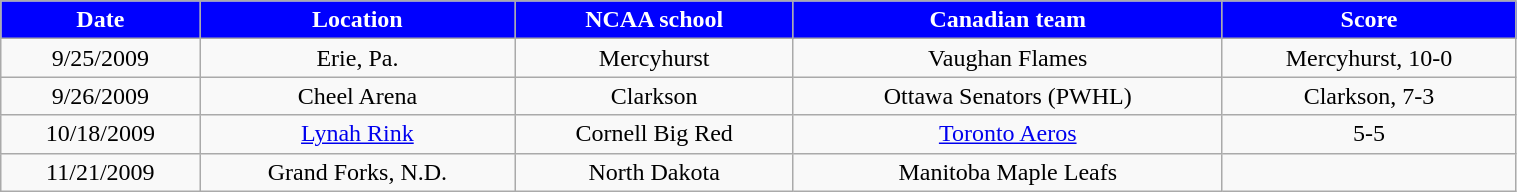<table class="wikitable" style="width:80%;">
<tr style="text-align:center; background:blue; color:#fff;">
<td><strong>Date</strong></td>
<td><strong>Location</strong></td>
<td><strong>NCAA school</strong></td>
<td><strong>Canadian team</strong></td>
<td><strong>Score</strong></td>
</tr>
<tr style="text-align:center;" bgcolor="">
<td>9/25/2009</td>
<td>Erie, Pa.</td>
<td>Mercyhurst</td>
<td>Vaughan Flames</td>
<td>Mercyhurst, 10-0</td>
</tr>
<tr style="text-align:center;" bgcolor="">
<td>9/26/2009</td>
<td>Cheel Arena</td>
<td>Clarkson</td>
<td>Ottawa Senators (PWHL)</td>
<td>Clarkson, 7-3</td>
</tr>
<tr style="text-align:center;" bgcolor="">
<td>10/18/2009</td>
<td><a href='#'>Lynah Rink</a></td>
<td>Cornell Big Red</td>
<td><a href='#'>Toronto Aeros</a></td>
<td>5-5</td>
</tr>
<tr style="text-align:center;" bgcolor="">
<td>11/21/2009</td>
<td>Grand Forks, N.D.</td>
<td>North Dakota</td>
<td>Manitoba Maple Leafs</td>
<td></td>
</tr>
</table>
